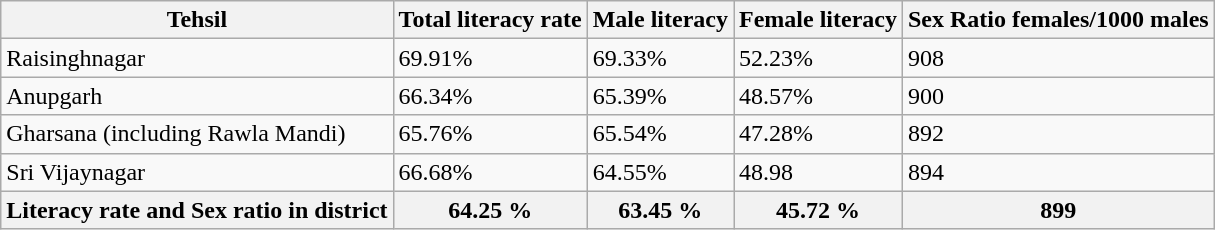<table class="wikitable">
<tr>
<th>Tehsil</th>
<th>Total literacy rate</th>
<th>Male literacy</th>
<th>Female literacy</th>
<th>Sex Ratio females/1000 males</th>
</tr>
<tr>
<td>Raisinghnagar</td>
<td>69.91%</td>
<td>69.33%</td>
<td>52.23%</td>
<td>908</td>
</tr>
<tr>
<td>Anupgarh </td>
<td>66.34%</td>
<td>65.39%</td>
<td>48.57%</td>
<td>900</td>
</tr>
<tr>
<td>Gharsana (including Rawla Mandi)</td>
<td>65.76%</td>
<td>65.54%</td>
<td>47.28%</td>
<td>892</td>
</tr>
<tr>
<td>Sri Vijaynagar </td>
<td>66.68%</td>
<td>64.55%</td>
<td>48.98</td>
<td>894</td>
</tr>
<tr>
<th>Literacy rate and Sex ratio in district</th>
<th>64.25 %</th>
<th>63.45 %</th>
<th>45.72 %</th>
<th>899</th>
</tr>
</table>
